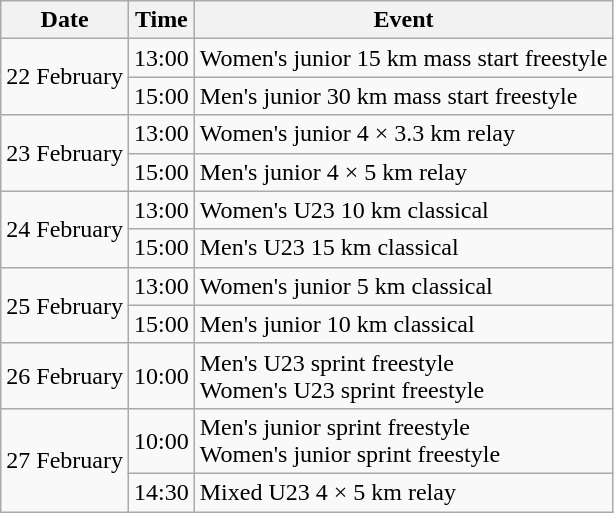<table class="wikitable">
<tr>
<th>Date</th>
<th>Time</th>
<th>Event</th>
</tr>
<tr>
<td rowspan=2>22 February</td>
<td>13:00</td>
<td>Women's junior 15 km mass start freestyle</td>
</tr>
<tr>
<td>15:00</td>
<td>Men's junior 30 km mass start freestyle</td>
</tr>
<tr>
<td rowspan=2>23 February</td>
<td>13:00</td>
<td>Women's junior 4 × 3.3 km relay</td>
</tr>
<tr>
<td>15:00</td>
<td>Men's junior 4 × 5 km relay</td>
</tr>
<tr>
<td rowspan=2>24 February</td>
<td>13:00</td>
<td>Women's U23 10 km classical</td>
</tr>
<tr>
<td>15:00</td>
<td>Men's U23 15 km classical</td>
</tr>
<tr>
<td rowspan=2>25 February</td>
<td>13:00</td>
<td>Women's junior 5 km classical</td>
</tr>
<tr>
<td>15:00</td>
<td>Men's junior 10 km classical</td>
</tr>
<tr>
<td>26 February</td>
<td>10:00</td>
<td>Men's U23 sprint freestyle<br>Women's U23 sprint freestyle</td>
</tr>
<tr>
<td rowspan=2>27 February</td>
<td>10:00</td>
<td>Men's junior sprint freestyle<br>Women's junior sprint freestyle</td>
</tr>
<tr>
<td>14:30</td>
<td>Mixed U23 4 × 5 km relay</td>
</tr>
</table>
